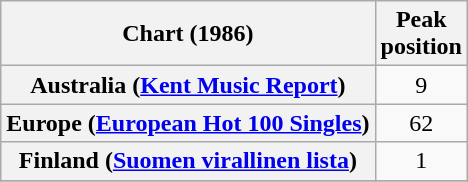<table class="wikitable sortable plainrowheaders" style="text-align:center">
<tr>
<th>Chart (1986)</th>
<th>Peak<br>position</th>
</tr>
<tr>
<th scope="row">Australia (<a href='#'>Kent Music Report</a>)</th>
<td>9</td>
</tr>
<tr>
<th scope="row">Europe (<a href='#'>European Hot 100 Singles</a>)</th>
<td>62</td>
</tr>
<tr>
<th scope="row">Finland (<a href='#'>Suomen virallinen lista</a>)</th>
<td>1</td>
</tr>
<tr>
</tr>
<tr>
</tr>
<tr>
</tr>
<tr>
</tr>
<tr>
</tr>
</table>
